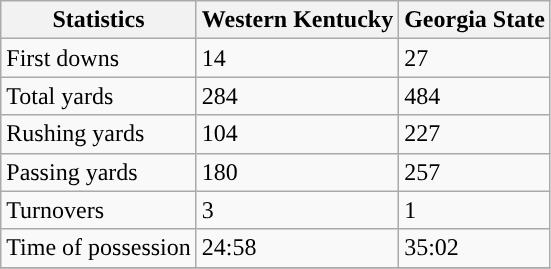<table class="wikitable">
<tr>
<th>Statistics</th>
<th>Western Kentucky</th>
<th>Georgia State</th>
</tr>
<tr>
<td>First downs</td>
<td>14</td>
<td>27</td>
</tr>
<tr>
<td>Total yards</td>
<td>284</td>
<td>484</td>
</tr>
<tr>
<td>Rushing yards</td>
<td>104</td>
<td>227</td>
</tr>
<tr>
<td>Passing yards</td>
<td>180</td>
<td>257</td>
</tr>
<tr>
<td>Turnovers</td>
<td>3</td>
<td>1</td>
</tr>
<tr>
<td>Time of possession</td>
<td>24:58</td>
<td>35:02</td>
</tr>
<tr>
</tr>
</table>
